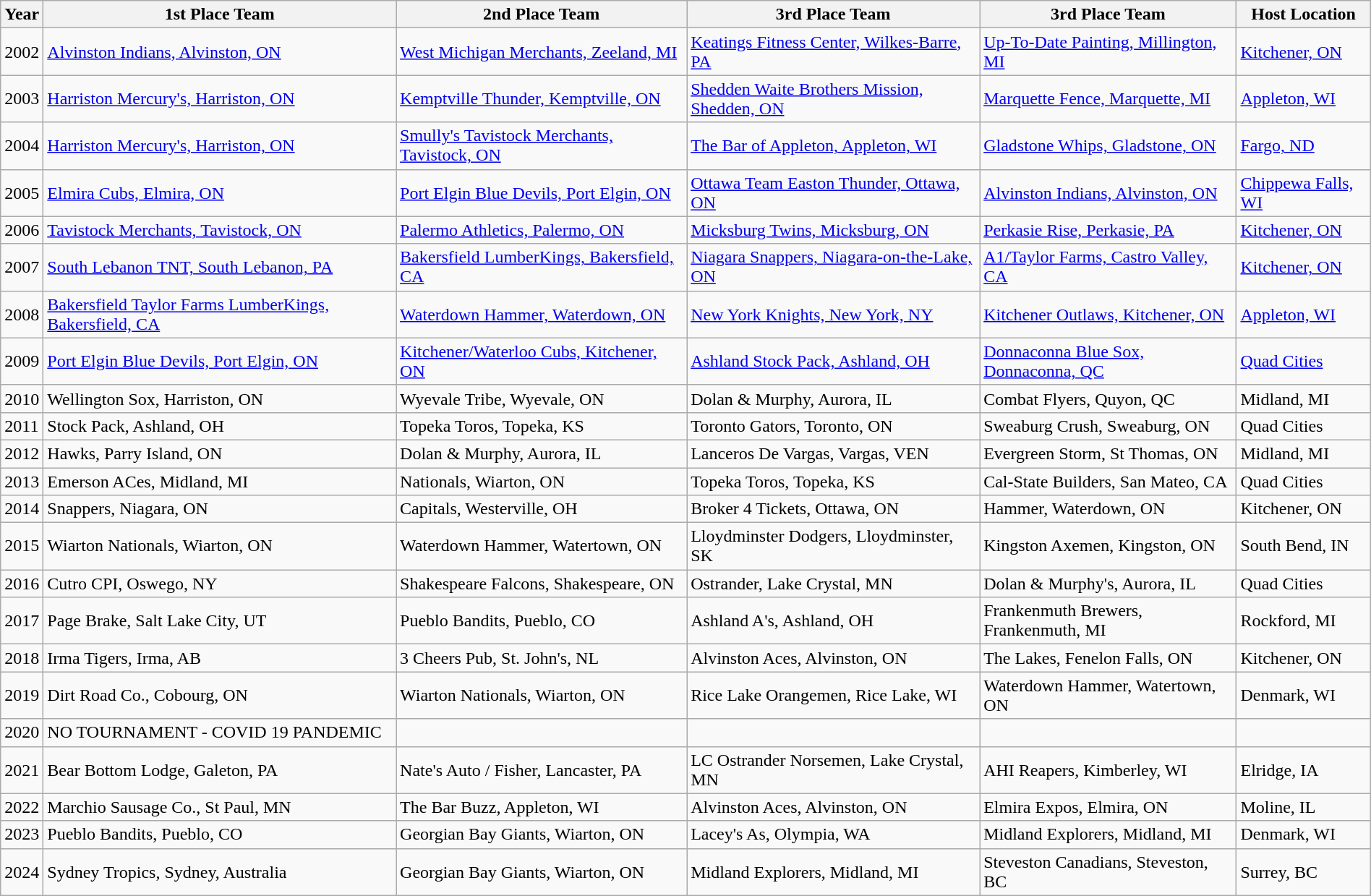<table class="wikitable" style="width:100%; text-align:left">
<tr>
<th>Year</th>
<th>1st Place Team</th>
<th>2nd Place Team</th>
<th>3rd Place Team</th>
<th>3rd Place Team</th>
<th>Host Location</th>
</tr>
<tr>
<td>2002</td>
<td><a href='#'>Alvinston Indians, Alvinston, ON</a></td>
<td><a href='#'>West Michigan Merchants, Zeeland, MI</a></td>
<td><a href='#'>Keatings Fitness Center, Wilkes-Barre, PA</a></td>
<td><a href='#'>Up-To-Date Painting, Millington, MI</a></td>
<td><a href='#'>Kitchener, ON</a></td>
</tr>
<tr>
<td>2003</td>
<td><a href='#'>Harriston Mercury's, Harriston, ON</a></td>
<td><a href='#'>Kemptville Thunder, Kemptville, ON</a></td>
<td><a href='#'>Shedden Waite Brothers Mission, Shedden, ON</a></td>
<td><a href='#'>Marquette Fence, Marquette, MI</a></td>
<td><a href='#'>Appleton, WI</a></td>
</tr>
<tr>
<td>2004</td>
<td><a href='#'>Harriston Mercury's, Harriston, ON</a></td>
<td><a href='#'>Smully's Tavistock Merchants, Tavistock, ON</a></td>
<td><a href='#'>The Bar of Appleton, Appleton, WI</a></td>
<td><a href='#'>Gladstone Whips, Gladstone, ON</a></td>
<td><a href='#'>Fargo, ND</a></td>
</tr>
<tr>
<td>2005</td>
<td><a href='#'>Elmira Cubs, Elmira, ON</a></td>
<td><a href='#'>Port Elgin Blue Devils, Port Elgin, ON</a></td>
<td><a href='#'>Ottawa Team Easton Thunder, Ottawa, ON</a></td>
<td><a href='#'>Alvinston Indians, Alvinston, ON</a></td>
<td><a href='#'>Chippewa Falls, WI</a></td>
</tr>
<tr>
<td>2006</td>
<td><a href='#'>Tavistock Merchants, Tavistock, ON</a></td>
<td><a href='#'>Palermo Athletics, Palermo, ON</a></td>
<td><a href='#'>Micksburg Twins, Micksburg, ON</a></td>
<td><a href='#'>Perkasie Rise, Perkasie, PA</a></td>
<td><a href='#'>Kitchener, ON</a></td>
</tr>
<tr>
<td>2007</td>
<td><a href='#'>South Lebanon TNT, South Lebanon, PA</a></td>
<td><a href='#'>Bakersfield LumberKings, Bakersfield, CA</a></td>
<td><a href='#'>Niagara Snappers, Niagara-on-the-Lake, ON</a></td>
<td><a href='#'>A1/Taylor Farms, Castro Valley, CA</a></td>
<td><a href='#'>Kitchener, ON</a></td>
</tr>
<tr>
<td>2008</td>
<td><a href='#'>Bakersfield Taylor Farms LumberKings, Bakersfield, CA</a></td>
<td><a href='#'>Waterdown Hammer, Waterdown, ON</a></td>
<td><a href='#'>New York Knights, New York, NY</a></td>
<td><a href='#'>Kitchener Outlaws, Kitchener, ON</a></td>
<td><a href='#'>Appleton, WI</a></td>
</tr>
<tr>
<td>2009</td>
<td><a href='#'>Port Elgin Blue Devils, Port Elgin, ON</a></td>
<td><a href='#'>Kitchener/Waterloo Cubs, Kitchener, ON</a></td>
<td><a href='#'>Ashland Stock Pack, Ashland, OH</a></td>
<td><a href='#'>Donnaconna Blue Sox, Donnaconna, QC</a></td>
<td><a href='#'>Quad Cities</a></td>
</tr>
<tr>
<td>2010</td>
<td>Wellington Sox, Harriston, ON</td>
<td>Wyevale Tribe, Wyevale, ON</td>
<td>Dolan & Murphy, Aurora, IL</td>
<td>Combat Flyers, Quyon, QC</td>
<td>Midland, MI</td>
</tr>
<tr>
<td>2011</td>
<td>Stock Pack, Ashland, OH</td>
<td>Topeka Toros, Topeka, KS</td>
<td>Toronto Gators, Toronto, ON</td>
<td>Sweaburg Crush, Sweaburg, ON</td>
<td>Quad Cities</td>
</tr>
<tr>
<td>2012</td>
<td>Hawks, Parry Island, ON</td>
<td>Dolan & Murphy, Aurora, IL</td>
<td>Lanceros De Vargas, Vargas, VEN</td>
<td>Evergreen Storm, St Thomas, ON</td>
<td>Midland, MI</td>
</tr>
<tr>
<td>2013</td>
<td>Emerson ACes, Midland, MI</td>
<td>Nationals, Wiarton, ON</td>
<td>Topeka Toros, Topeka, KS</td>
<td>Cal-State Builders, San Mateo, CA</td>
<td>Quad Cities</td>
</tr>
<tr>
<td>2014</td>
<td>Snappers, Niagara, ON</td>
<td>Capitals, Westerville, OH</td>
<td>Broker 4 Tickets, Ottawa, ON</td>
<td>Hammer, Waterdown, ON</td>
<td>Kitchener, ON</td>
</tr>
<tr>
<td>2015</td>
<td>Wiarton Nationals, Wiarton, ON</td>
<td>Waterdown Hammer, Watertown, ON</td>
<td>Lloydminster Dodgers, Lloydminster, SK</td>
<td>Kingston Axemen, Kingston, ON</td>
<td>South Bend, IN</td>
</tr>
<tr>
<td>2016</td>
<td>Cutro CPI, Oswego, NY</td>
<td>Shakespeare Falcons, Shakespeare, ON</td>
<td>Ostrander, Lake Crystal, MN</td>
<td>Dolan & Murphy's, Aurora, IL</td>
<td>Quad Cities</td>
</tr>
<tr>
<td>2017</td>
<td>Page Brake, Salt Lake City, UT</td>
<td>Pueblo Bandits, Pueblo, CO</td>
<td>Ashland A's, Ashland, OH</td>
<td>Frankenmuth Brewers, Frankenmuth, MI</td>
<td>Rockford, MI</td>
</tr>
<tr>
<td>2018</td>
<td>Irma Tigers, Irma, AB</td>
<td>3 Cheers Pub, St. John's, NL</td>
<td>Alvinston Aces, Alvinston, ON</td>
<td>The Lakes, Fenelon Falls, ON</td>
<td>Kitchener, ON</td>
</tr>
<tr>
<td>2019</td>
<td>Dirt Road Co., Cobourg, ON</td>
<td>Wiarton Nationals, Wiarton, ON</td>
<td>Rice Lake Orangemen, Rice Lake, WI</td>
<td>Waterdown Hammer, Watertown, ON</td>
<td>Denmark, WI</td>
</tr>
<tr>
<td>2020</td>
<td>NO TOURNAMENT - COVID 19 PANDEMIC</td>
<td></td>
<td></td>
<td></td>
<td></td>
</tr>
<tr>
<td>2021</td>
<td>Bear Bottom Lodge, Galeton, PA</td>
<td>Nate's Auto / Fisher, Lancaster, PA</td>
<td>LC Ostrander Norsemen, Lake Crystal, MN</td>
<td>AHI Reapers, Kimberley, WI</td>
<td>Elridge, IA</td>
</tr>
<tr>
<td>2022</td>
<td>Marchio Sausage Co., St Paul, MN</td>
<td>The Bar Buzz, Appleton, WI</td>
<td>Alvinston Aces, Alvinston, ON</td>
<td>Elmira Expos, Elmira, ON</td>
<td>Moline, IL</td>
</tr>
<tr>
<td>2023</td>
<td>Pueblo Bandits, Pueblo, CO</td>
<td>Georgian Bay Giants, Wiarton, ON</td>
<td>Lacey's As, Olympia, WA</td>
<td>Midland Explorers, Midland, MI</td>
<td>Denmark, WI</td>
</tr>
<tr>
<td>2024</td>
<td>Sydney Tropics, Sydney, Australia</td>
<td>Georgian Bay Giants, Wiarton, ON</td>
<td>Midland Explorers, Midland, MI</td>
<td>Steveston Canadians, Steveston, BC</td>
<td>Surrey, BC</td>
</tr>
</table>
